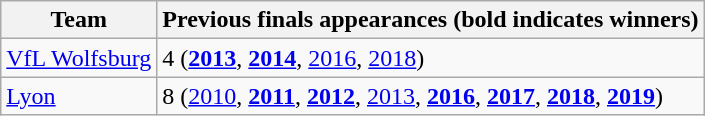<table class="wikitable">
<tr>
<th>Team</th>
<th>Previous finals appearances (bold indicates winners)</th>
</tr>
<tr>
<td> <a href='#'>VfL Wolfsburg</a></td>
<td>4 (<strong><a href='#'>2013</a></strong>, <strong><a href='#'>2014</a></strong>, <a href='#'>2016</a>, <a href='#'>2018</a>)</td>
</tr>
<tr>
<td> <a href='#'>Lyon</a></td>
<td>8 (<a href='#'>2010</a>, <strong><a href='#'>2011</a></strong>, <strong><a href='#'>2012</a></strong>, <a href='#'>2013</a>, <strong><a href='#'>2016</a></strong>, <strong><a href='#'>2017</a></strong>, <strong><a href='#'>2018</a></strong>, <strong><a href='#'>2019</a></strong>)</td>
</tr>
</table>
